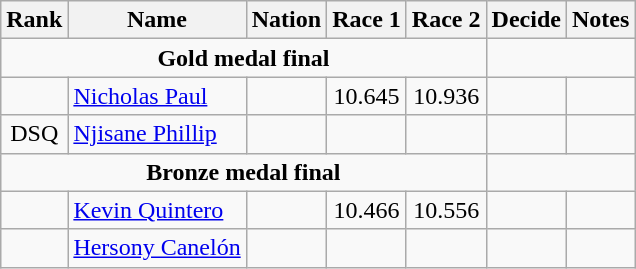<table class="wikitable sortable" style="text-align:center">
<tr>
<th>Rank</th>
<th>Name</th>
<th>Nation</th>
<th>Race 1</th>
<th>Race 2</th>
<th>Decide</th>
<th>Notes</th>
</tr>
<tr>
<td colspan=5><strong>Gold medal final</strong></td>
</tr>
<tr>
<td></td>
<td align=left><a href='#'>Nicholas Paul</a></td>
<td align=left></td>
<td>10.645</td>
<td>10.936</td>
<td></td>
<td></td>
</tr>
<tr>
<td>DSQ</td>
<td align=left><a href='#'>Njisane Phillip</a></td>
<td align=left></td>
<td></td>
<td></td>
<td></td>
<td></td>
</tr>
<tr>
<td colspan=5><strong>Bronze medal final</strong></td>
</tr>
<tr>
<td></td>
<td align=left><a href='#'>Kevin Quintero</a></td>
<td align=left></td>
<td>10.466</td>
<td>10.556</td>
<td></td>
<td></td>
</tr>
<tr>
<td></td>
<td align=left><a href='#'>Hersony Canelón</a></td>
<td align=left></td>
<td></td>
<td></td>
<td></td>
<td></td>
</tr>
</table>
